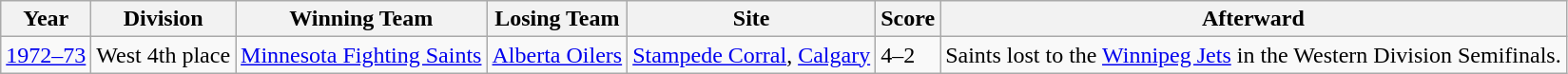<table class="wikitable">
<tr>
<th>Year</th>
<th>Division</th>
<th>Winning Team</th>
<th>Losing Team</th>
<th>Site</th>
<th>Score</th>
<th>Afterward</th>
</tr>
<tr>
<td><a href='#'>1972–73</a></td>
<td>West 4th place</td>
<td><a href='#'>Minnesota Fighting Saints</a></td>
<td><a href='#'>Alberta Oilers</a></td>
<td><a href='#'>Stampede Corral</a>, <a href='#'>Calgary</a></td>
<td>4–2</td>
<td>Saints lost to the <a href='#'>Winnipeg Jets</a> in the Western Division Semifinals.</td>
</tr>
</table>
